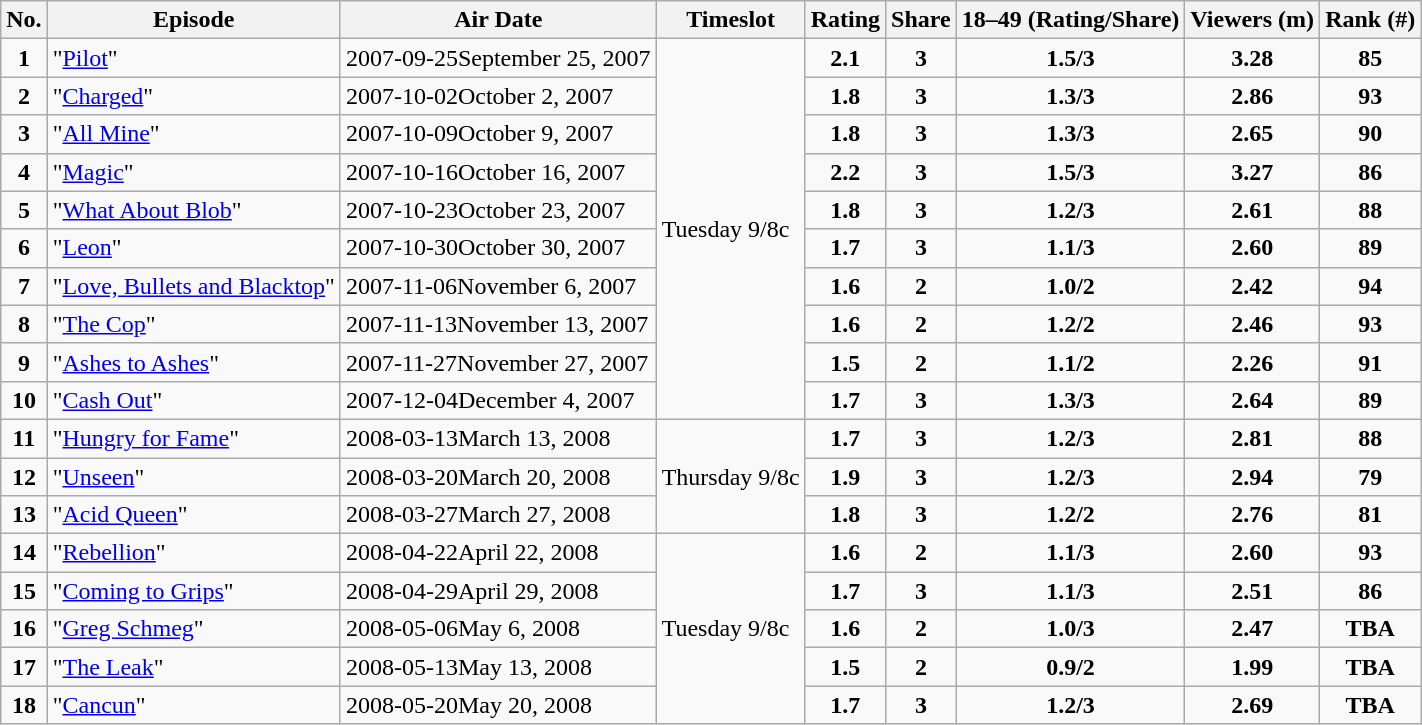<table class="wikitable sortable">
<tr>
<th>No.</th>
<th>Episode</th>
<th>Air Date</th>
<th>Timeslot</th>
<th>Rating</th>
<th>Share</th>
<th>18–49 (Rating/Share)</th>
<th>Viewers (m)</th>
<th>Rank (#)</th>
</tr>
<tr>
<td style="text-align:center;"><strong>1</strong></td>
<td>"<a href='#'>Pilot</a>"</td>
<td><span>2007-09-25</span>September 25, 2007</td>
<td rowspan=10>Tuesday 9/8c</td>
<td style="text-align:center;"><strong>2.1</strong></td>
<td style="text-align:center;"><strong>3</strong></td>
<td style="text-align:center;"><strong>1.5/3</strong></td>
<td style="text-align:center;"><strong>3.28</strong></td>
<td style="text-align:center;"><strong>85</strong></td>
</tr>
<tr>
<td style="text-align:center;"><strong>2</strong></td>
<td>"<a href='#'>Charged</a>"</td>
<td><span>2007-10-02</span>October 2, 2007</td>
<td style="text-align:center;"><strong>1.8</strong></td>
<td style="text-align:center;"><strong>3</strong></td>
<td style="text-align:center;"><strong>1.3/3</strong></td>
<td style="text-align:center;"><strong>2.86</strong></td>
<td style="text-align:center;"><strong>93</strong></td>
</tr>
<tr>
<td style="text-align:center;"><strong>3</strong></td>
<td>"<a href='#'>All Mine</a>"</td>
<td><span>2007-10-09</span>October 9, 2007</td>
<td style="text-align:center;"><strong>1.8</strong></td>
<td style="text-align:center;"><strong>3</strong></td>
<td style="text-align:center;"><strong>1.3/3</strong></td>
<td style="text-align:center;"><strong>2.65</strong></td>
<td style="text-align:center;"><strong>90</strong></td>
</tr>
<tr>
<td style="text-align:center;"><strong>4</strong></td>
<td>"<a href='#'>Magic</a>"</td>
<td><span>2007-10-16</span>October 16, 2007</td>
<td style="text-align:center;"><strong>2.2</strong></td>
<td style="text-align:center;"><strong>3</strong></td>
<td style="text-align:center;"><strong>1.5/3</strong></td>
<td style="text-align:center;"><strong>3.27</strong></td>
<td style="text-align:center;"><strong>86</strong></td>
</tr>
<tr>
<td style="text-align:center;"><strong>5</strong></td>
<td>"<a href='#'>What About Blob</a>"</td>
<td><span>2007-10-23</span>October 23, 2007</td>
<td style="text-align:center;"><strong>1.8</strong></td>
<td style="text-align:center;"><strong>3</strong></td>
<td style="text-align:center;"><strong>1.2/3</strong></td>
<td style="text-align:center;"><strong>2.61</strong></td>
<td style="text-align:center;"><strong>88</strong></td>
</tr>
<tr>
<td style="text-align:center;"><strong>6</strong></td>
<td>"<a href='#'>Leon</a>"</td>
<td><span>2007-10-30</span>October 30, 2007</td>
<td style="text-align:center;"><strong>1.7</strong></td>
<td style="text-align:center;"><strong>3</strong></td>
<td style="text-align:center;"><strong>1.1/3</strong></td>
<td style="text-align:center;"><strong>2.60</strong></td>
<td style="text-align:center;"><strong>89</strong></td>
</tr>
<tr>
<td style="text-align:center;"><strong>7</strong></td>
<td>"<a href='#'>Love, Bullets and Blacktop</a>"</td>
<td><span>2007-11-06</span>November 6, 2007</td>
<td style="text-align:center;"><strong>1.6</strong></td>
<td style="text-align:center;"><strong>2</strong></td>
<td style="text-align:center;"><strong>1.0/2</strong></td>
<td style="text-align:center;"><strong>2.42</strong></td>
<td style="text-align:center;"><strong>94</strong></td>
</tr>
<tr>
<td style="text-align:center;"><strong>8</strong></td>
<td>"<a href='#'>The Cop</a>"</td>
<td><span>2007-11-13</span>November 13, 2007</td>
<td style="text-align:center;"><strong>1.6</strong></td>
<td style="text-align:center;"><strong>2</strong></td>
<td style="text-align:center;"><strong>1.2/2</strong></td>
<td style="text-align:center;"><strong>2.46</strong></td>
<td style="text-align:center;"><strong>93</strong></td>
</tr>
<tr>
<td style="text-align:center;"><strong>9</strong></td>
<td>"<a href='#'>Ashes to Ashes</a>"</td>
<td><span>2007-11-27</span>November 27, 2007</td>
<td style="text-align:center;"><strong>1.5</strong></td>
<td style="text-align:center;"><strong>2</strong></td>
<td style="text-align:center;"><strong>1.1/2 </strong></td>
<td style="text-align:center;"><strong>2.26</strong></td>
<td style="text-align:center;"><strong>91</strong></td>
</tr>
<tr>
<td style="text-align:center;"><strong>10</strong></td>
<td>"<a href='#'>Cash Out</a>"</td>
<td><span>2007-12-04</span>December 4, 2007</td>
<td style="text-align:center;"><strong>1.7</strong></td>
<td style="text-align:center;"><strong>3</strong></td>
<td style="text-align:center;"><strong>1.3/3</strong></td>
<td style="text-align:center;"><strong>2.64 </strong></td>
<td style="text-align:center;"><strong>89</strong></td>
</tr>
<tr>
<td style="text-align:center;"><strong>11</strong></td>
<td>"<a href='#'>Hungry for Fame</a>"</td>
<td><span>2008-03-13</span>March 13, 2008</td>
<td rowspan=3>Thursday 9/8c</td>
<td style="text-align:center;"><strong>1.7</strong></td>
<td style="text-align:center;"><strong>3</strong></td>
<td style="text-align:center;"><strong>1.2/3</strong></td>
<td style="text-align:center;"><strong>2.81</strong></td>
<td style="text-align:center;"><strong>88</strong></td>
</tr>
<tr>
<td style="text-align:center;"><strong>12</strong></td>
<td>"<a href='#'>Unseen</a>"</td>
<td><span>2008-03-20</span>March 20, 2008</td>
<td style="text-align:center;"><strong>1.9</strong></td>
<td style="text-align:center;"><strong>3</strong></td>
<td style="text-align:center;"><strong>1.2/3</strong></td>
<td style="text-align:center;"><strong>2.94</strong></td>
<td style="text-align:center;"><strong>79</strong></td>
</tr>
<tr>
<td style="text-align:center;"><strong>13</strong></td>
<td>"<a href='#'>Acid Queen</a>"</td>
<td><span>2008-03-27</span>March 27, 2008</td>
<td style="text-align:center;"><strong>1.8</strong></td>
<td style="text-align:center;"><strong>3</strong></td>
<td style="text-align:center;"><strong>1.2/2</strong></td>
<td style="text-align:center;"><strong>2.76</strong></td>
<td style="text-align:center;"><strong>81</strong></td>
</tr>
<tr>
<td style="text-align:center;"><strong>14</strong></td>
<td>"<a href='#'>Rebellion</a>"</td>
<td><span>2008-04-22</span>April 22, 2008</td>
<td rowspan=5>Tuesday 9/8c</td>
<td style="text-align:center;"><strong>1.6</strong></td>
<td style="text-align:center;"><strong>2</strong></td>
<td style="text-align:center;"><strong>1.1/3</strong></td>
<td style="text-align:center;"><strong>2.60</strong></td>
<td style="text-align:center;"><strong>93</strong></td>
</tr>
<tr>
<td style="text-align:center;"><strong>15</strong></td>
<td>"<a href='#'>Coming to Grips</a>"</td>
<td><span>2008-04-29</span>April 29, 2008</td>
<td style="text-align:center;"><strong>1.7</strong></td>
<td style="text-align:center;"><strong>3</strong></td>
<td style="text-align:center;"><strong>1.1/3</strong></td>
<td style="text-align:center;"><strong>2.51</strong></td>
<td style="text-align:center;"><strong>86</strong></td>
</tr>
<tr>
<td style="text-align:center;"><strong>16</strong></td>
<td>"<a href='#'>Greg Schmeg</a>"</td>
<td><span>2008-05-06</span>May 6, 2008</td>
<td style="text-align:center;"><strong>1.6</strong></td>
<td style="text-align:center;"><strong>2</strong></td>
<td style="text-align:center;"><strong>1.0/3</strong></td>
<td style="text-align:center;"><strong>2.47</strong></td>
<td style="text-align:center;"><strong>TBA</strong></td>
</tr>
<tr>
<td style="text-align:center;"><strong>17</strong></td>
<td>"<a href='#'>The Leak</a>"</td>
<td><span>2008-05-13</span>May 13, 2008</td>
<td style="text-align:center;"><strong>1.5</strong></td>
<td style="text-align:center;"><strong>2</strong></td>
<td style="text-align:center;"><strong>0.9/2</strong></td>
<td style="text-align:center;"><strong>1.99</strong></td>
<td style="text-align:center;"><strong>TBA</strong></td>
</tr>
<tr>
<td style="text-align:center;"><strong>18</strong></td>
<td>"<a href='#'>Cancun</a>"</td>
<td><span>2008-05-20</span>May 20, 2008</td>
<td style="text-align:center;"><strong>1.7</strong></td>
<td style="text-align:center;"><strong>3</strong></td>
<td style="text-align:center;"><strong>1.2/3</strong></td>
<td style="text-align:center;"><strong>2.69</strong></td>
<td style="text-align:center;"><strong>TBA</strong></td>
</tr>
</table>
